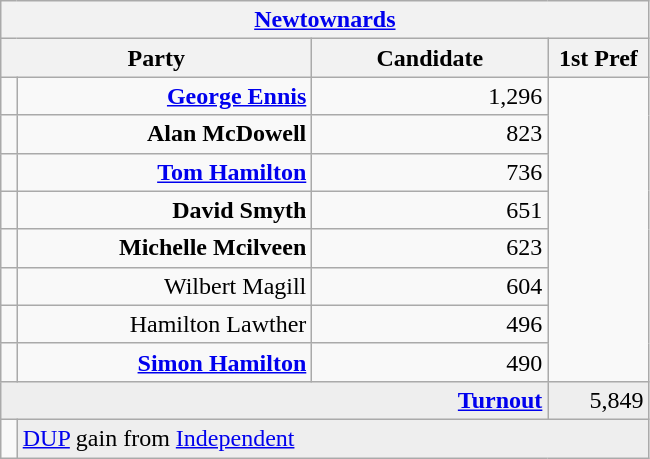<table class="wikitable">
<tr>
<th colspan="4" align="center"><a href='#'>Newtownards</a></th>
</tr>
<tr>
<th colspan="2" align="center" width=200>Party</th>
<th width=150>Candidate</th>
<th width=60>1st Pref</th>
</tr>
<tr>
<td></td>
<td align="right"><strong><a href='#'>George Ennis</a></strong></td>
<td align="right">1,296</td>
</tr>
<tr>
<td></td>
<td align="right"><strong>Alan McDowell</strong></td>
<td align="right">823</td>
</tr>
<tr>
<td></td>
<td align="right"><strong><a href='#'>Tom Hamilton</a></strong></td>
<td align="right">736</td>
</tr>
<tr>
<td></td>
<td align="right"><strong>David Smyth</strong></td>
<td align="right">651</td>
</tr>
<tr>
<td></td>
<td align="right"><strong>Michelle Mcilveen</strong></td>
<td align="right">623</td>
</tr>
<tr>
<td></td>
<td align="right">Wilbert Magill</td>
<td align="right">604</td>
</tr>
<tr>
<td></td>
<td align="right">Hamilton Lawther</td>
<td align="right">496</td>
</tr>
<tr>
<td></td>
<td align="right"><strong><a href='#'>Simon Hamilton</a></strong></td>
<td align="right">490</td>
</tr>
<tr bgcolor="EEEEEE">
<td colspan=3 align="right"><strong><a href='#'>Turnout</a></strong></td>
<td align="right">5,849</td>
</tr>
<tr>
<td bgcolor=></td>
<td colspan=3 bgcolor="EEEEEE"><a href='#'>DUP</a> gain from <a href='#'>Independent</a></td>
</tr>
</table>
